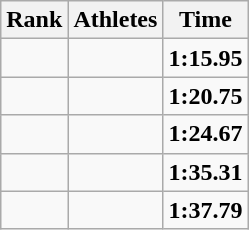<table class=wikitable style="text-align:center;">
<tr>
<th>Rank</th>
<th>Athletes</th>
<th>Time</th>
</tr>
<tr>
<td></td>
<td align=left></td>
<td><strong>1:15.95</strong></td>
</tr>
<tr>
<td></td>
<td align=left></td>
<td><strong>1:20.75</strong></td>
</tr>
<tr>
<td></td>
<td align=left></td>
<td><strong>1:24.67</strong></td>
</tr>
<tr>
<td></td>
<td align=left></td>
<td><strong>1:35.31</strong></td>
</tr>
<tr>
<td></td>
<td align=left></td>
<td><strong>1:37.79</strong></td>
</tr>
</table>
